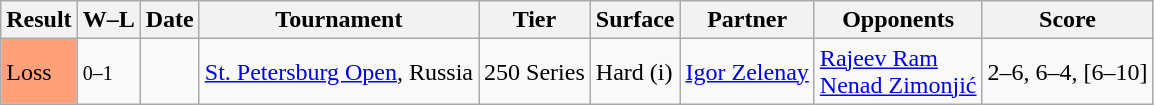<table class="sortable wikitable">
<tr>
<th>Result</th>
<th class="unsortable">W–L</th>
<th>Date</th>
<th>Tournament</th>
<th>Tier</th>
<th>Surface</th>
<th>Partner</th>
<th>Opponents</th>
<th class="unsortable">Score</th>
</tr>
<tr>
<td bgcolor=FFA07A>Loss</td>
<td><small>0–1</small></td>
<td><a href='#'></a></td>
<td><a href='#'>St. Petersburg Open</a>, Russia</td>
<td>250 Series</td>
<td>Hard (i)</td>
<td> <a href='#'>Igor Zelenay</a></td>
<td> <a href='#'>Rajeev Ram</a><br> <a href='#'>Nenad Zimonjić</a></td>
<td>2–6, 6–4, [6–10]</td>
</tr>
</table>
